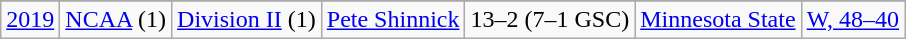<table class="wikitable">
<tr>
</tr>
<tr>
<td><a href='#'>2019</a></td>
<td rowspan=1><a href='#'>NCAA</a> (1)</td>
<td rowspan=1><a href='#'>Division II</a> (1)</td>
<td rowspan=1><a href='#'>Pete Shinnick</a></td>
<td>13–2 (7–1 GSC)</td>
<td><a href='#'>Minnesota State</a></td>
<td><a href='#'>W, 48–40</a></td>
</tr>
</table>
